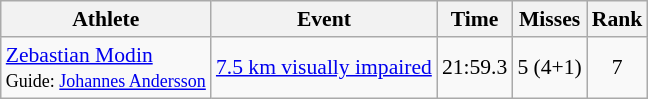<table class="wikitable" style="font-size:90%">
<tr>
<th>Athlete</th>
<th>Event</th>
<th>Time</th>
<th>Misses</th>
<th>Rank</th>
</tr>
<tr align=center>
<td align=left><a href='#'>Zebastian Modin</a><br><small>Guide: <a href='#'>Johannes Andersson</a></small></td>
<td align=left><a href='#'>7.5 km visually impaired</a></td>
<td>21:59.3</td>
<td>5 (4+1)</td>
<td>7</td>
</tr>
</table>
